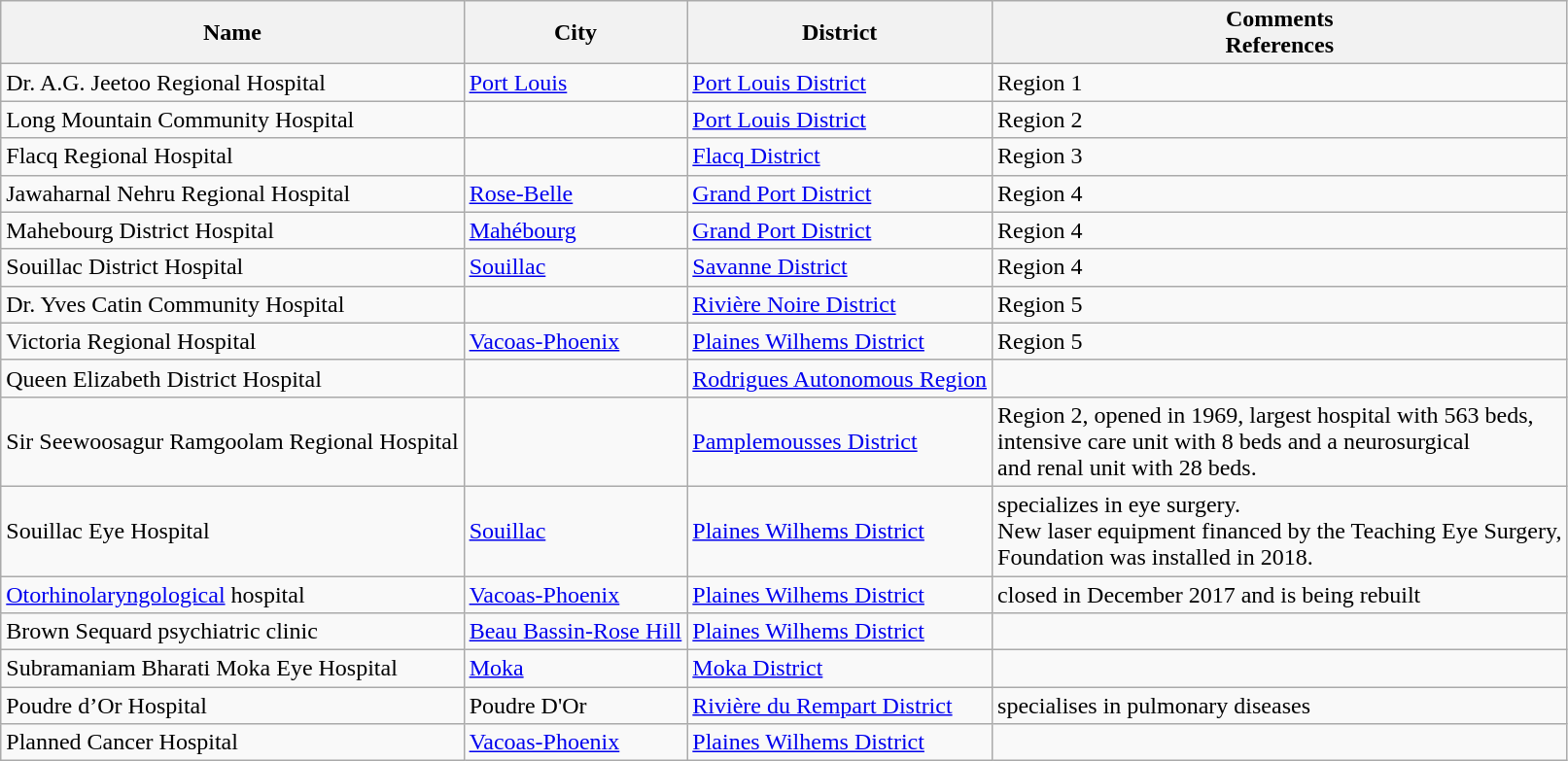<table class="wikitable sortable plainrowheaders" summary="Hospitals in Mauritius ">
<tr>
<th>Name</th>
<th>City</th>
<th>District</th>
<th>Comments<br>References</th>
</tr>
<tr>
<td>Dr. A.G. Jeetoo Regional Hospital</td>
<td><a href='#'>Port Louis</a></td>
<td><a href='#'>Port Louis District</a></td>
<td>Region 1</td>
</tr>
<tr>
<td>Long Mountain Community Hospital</td>
<td></td>
<td><a href='#'>Port Louis District</a></td>
<td>Region 2</td>
</tr>
<tr>
<td>Flacq Regional Hospital</td>
<td></td>
<td><a href='#'>Flacq District</a></td>
<td>Region 3</td>
</tr>
<tr>
<td>Jawaharnal Nehru Regional Hospital</td>
<td><a href='#'>Rose-Belle</a></td>
<td><a href='#'>Grand Port District</a></td>
<td>Region 4</td>
</tr>
<tr>
<td>Mahebourg District Hospital</td>
<td><a href='#'>Mahébourg</a></td>
<td><a href='#'>Grand Port District</a></td>
<td>Region 4</td>
</tr>
<tr>
<td>Souillac District Hospital</td>
<td><a href='#'>Souillac</a></td>
<td><a href='#'>Savanne District</a></td>
<td>Region 4</td>
</tr>
<tr>
<td>Dr. Yves Catin Community Hospital</td>
<td></td>
<td><a href='#'>Rivière Noire District</a></td>
<td>Region 5</td>
</tr>
<tr>
<td>Victoria Regional Hospital</td>
<td><a href='#'>Vacoas-Phoenix</a></td>
<td><a href='#'>Plaines Wilhems District</a></td>
<td>Region 5</td>
</tr>
<tr>
<td>Queen Elizabeth District Hospital</td>
<td></td>
<td><a href='#'>Rodrigues Autonomous Region</a></td>
<td></td>
</tr>
<tr>
<td>Sir Seewoosagur Ramgoolam Regional Hospital</td>
<td></td>
<td><a href='#'>Pamplemousses District</a></td>
<td>Region 2, opened in 1969, largest hospital with 563 beds,<br> intensive care unit with 8 beds and a neurosurgical<br> and renal unit with 28 beds.</td>
</tr>
<tr>
<td>Souillac Eye Hospital</td>
<td><a href='#'>Souillac</a></td>
<td><a href='#'>Plaines Wilhems District</a></td>
<td>specializes in eye surgery. <br>New laser equipment financed by the Teaching Eye Surgery,<br>  Foundation was installed in 2018.</td>
</tr>
<tr>
<td><a href='#'>Otorhinolaryngological</a> hospital</td>
<td><a href='#'>Vacoas-Phoenix</a></td>
<td><a href='#'>Plaines Wilhems District</a></td>
<td>closed in December 2017 and is being rebuilt</td>
</tr>
<tr>
<td>Brown Sequard psychiatric clinic</td>
<td><a href='#'>Beau Bassin-Rose Hill</a></td>
<td><a href='#'>Plaines Wilhems District</a></td>
<td></td>
</tr>
<tr>
<td>Subramaniam Bharati Moka Eye Hospital</td>
<td><a href='#'>Moka</a></td>
<td><a href='#'>Moka District</a></td>
<td></td>
</tr>
<tr>
<td>Poudre d’Or Hospital</td>
<td>Poudre D'Or</td>
<td><a href='#'>Rivière du Rempart District</a></td>
<td>specialises in pulmonary diseases</td>
</tr>
<tr>
<td>Planned Cancer Hospital</td>
<td><a href='#'>Vacoas-Phoenix</a></td>
<td><a href='#'>Plaines Wilhems District</a></td>
<td></td>
</tr>
</table>
